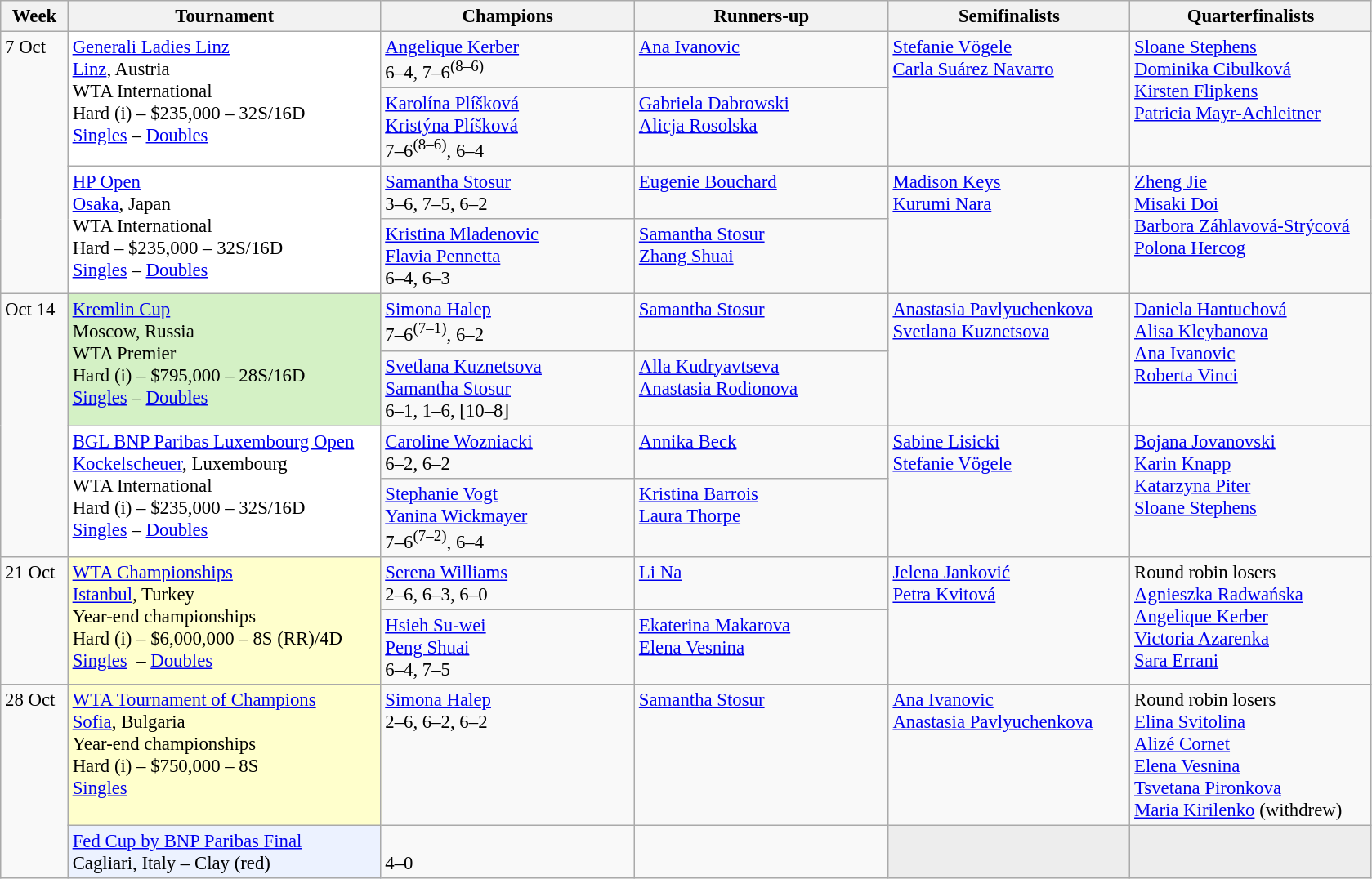<table class=wikitable style=font-size:95%>
<tr>
<th style="width:48px;">Week</th>
<th style="width:248px;">Tournament</th>
<th style="width:200px;">Champions</th>
<th style="width:200px;">Runners-up</th>
<th style="width:190px;">Semifinalists</th>
<th style="width:190px;">Quarterfinalists</th>
</tr>
<tr valign=top>
<td rowspan=4>7 Oct</td>
<td style="background:#fff;" rowspan="2"><a href='#'>Generali Ladies Linz</a><br><a href='#'>Linz</a>, Austria<br>WTA International<br>Hard (i) – $235,000 – 32S/16D<br><a href='#'>Singles</a> – <a href='#'>Doubles</a></td>
<td> <a href='#'>Angelique Kerber</a>  <br> 6–4, 7–6<sup>(8–6)</sup></td>
<td> <a href='#'>Ana Ivanovic</a></td>
<td rowspan=2> <a href='#'>Stefanie Vögele</a> <br>  <a href='#'>Carla Suárez Navarro</a></td>
<td rowspan=2> <a href='#'>Sloane Stephens</a> <br> <a href='#'>Dominika Cibulková</a> <br> <a href='#'>Kirsten Flipkens</a> <br>  <a href='#'>Patricia Mayr-Achleitner</a></td>
</tr>
<tr valign=top>
<td> <a href='#'>Karolína Plíšková</a> <br>  <a href='#'>Kristýna Plíšková</a> <br>7–6<sup>(8–6)</sup>, 6–4</td>
<td> <a href='#'>Gabriela Dabrowski</a> <br>  <a href='#'>Alicja Rosolska</a></td>
</tr>
<tr valign=top>
<td style="background:#fff;" rowspan="2"><a href='#'>HP Open</a><br><a href='#'>Osaka</a>, Japan<br>WTA International<br>Hard – $235,000 – 32S/16D<br><a href='#'>Singles</a> – <a href='#'>Doubles</a></td>
<td> <a href='#'>Samantha Stosur</a> <br>3–6, 7–5, 6–2</td>
<td> <a href='#'>Eugenie Bouchard</a></td>
<td rowspan=2> <a href='#'>Madison Keys</a> <br>  <a href='#'>Kurumi Nara</a></td>
<td rowspan=2> <a href='#'>Zheng Jie</a><br> <a href='#'>Misaki Doi</a> <br> <a href='#'>Barbora Záhlavová-Strýcová</a> <br>  <a href='#'>Polona Hercog</a></td>
</tr>
<tr valign=top>
<td> <a href='#'>Kristina Mladenovic</a> <br>  <a href='#'>Flavia Pennetta</a>  <br> 6–4, 6–3</td>
<td> <a href='#'>Samantha Stosur</a> <br>  <a href='#'>Zhang Shuai</a></td>
</tr>
<tr valign=top>
<td rowspan=4>Oct 14</td>
<td style="background:#D4F1C5;" rowspan="2"><a href='#'>Kremlin Cup</a><br>Moscow, Russia<br>WTA Premier<br>Hard (i) – $795,000 – 28S/16D<br><a href='#'>Singles</a> – <a href='#'>Doubles</a></td>
<td> <a href='#'>Simona Halep</a> <br>7–6<sup>(7–1)</sup>, 6–2</td>
<td> <a href='#'>Samantha Stosur</a></td>
<td rowspan=2> <a href='#'>Anastasia Pavlyuchenkova</a> <br>  <a href='#'>Svetlana Kuznetsova</a></td>
<td rowspan=2> <a href='#'>Daniela Hantuchová</a> <br>  <a href='#'>Alisa Kleybanova</a> <br> <a href='#'>Ana Ivanovic</a> <br>  <a href='#'>Roberta Vinci</a></td>
</tr>
<tr valign=top>
<td> <a href='#'>Svetlana Kuznetsova</a> <br>  <a href='#'>Samantha Stosur</a><br> 6–1, 1–6, [10–8]</td>
<td> <a href='#'>Alla Kudryavtseva</a> <br>  <a href='#'>Anastasia Rodionova</a></td>
</tr>
<tr valign=top>
<td style="background:#fff;" rowspan="2"><a href='#'>BGL BNP Paribas Luxembourg Open</a><br><a href='#'>Kockelscheuer</a>, Luxembourg<br>WTA International<br>Hard (i) – $235,000 – 32S/16D<br><a href='#'>Singles</a> – <a href='#'>Doubles</a></td>
<td> <a href='#'>Caroline Wozniacki</a> <br>6–2, 6–2</td>
<td> <a href='#'>Annika Beck</a></td>
<td rowspan=2> <a href='#'>Sabine Lisicki</a> <br>  <a href='#'>Stefanie Vögele</a></td>
<td rowspan=2> <a href='#'>Bojana Jovanovski</a> <br>  <a href='#'>Karin Knapp</a> <br>  <a href='#'>Katarzyna Piter</a> <br>  <a href='#'>Sloane Stephens</a></td>
</tr>
<tr valign=top>
<td> <a href='#'>Stephanie Vogt</a> <br>  <a href='#'>Yanina Wickmayer</a><br>7–6<sup>(7–2)</sup>, 6–4</td>
<td> <a href='#'>Kristina Barrois</a> <br>  <a href='#'>Laura Thorpe</a></td>
</tr>
<tr valign=top>
<td rowspan=2>21 Oct</td>
<td style="background:#ffc;" rowspan="2"><a href='#'>WTA Championships</a><br><a href='#'>Istanbul</a>, Turkey<br>Year-end championships<br>Hard (i) – $6,000,000 – 8S (RR)/4D<br> <a href='#'>Singles</a>  – <a href='#'>Doubles</a></td>
<td> <a href='#'>Serena Williams</a><br>2–6, 6–3, 6–0</td>
<td> <a href='#'>Li Na</a></td>
<td rowspan=2> <a href='#'>Jelena Janković</a> <br>   <a href='#'>Petra Kvitová</a></td>
<td rowspan=2>Round robin losers <br>  <a href='#'>Agnieszka Radwańska</a> <br>  <a href='#'>Angelique Kerber</a> <br>  <a href='#'>Victoria Azarenka</a> <br>  <a href='#'>Sara Errani</a></td>
</tr>
<tr valign=top>
<td> <a href='#'>Hsieh Su-wei</a> <br>  <a href='#'>Peng Shuai</a><br>6–4, 7–5</td>
<td> <a href='#'>Ekaterina Makarova</a> <br>  <a href='#'>Elena Vesnina</a></td>
</tr>
<tr valign=top>
<td rowspan=2>28 Oct</td>
<td style="background:#ffc;"><a href='#'>WTA Tournament of Champions</a><br><a href='#'>Sofia</a>, Bulgaria<br>Year-end championships<br>Hard (i) – $750,000 – 8S<br><a href='#'>Singles</a></td>
<td> <a href='#'>Simona Halep</a> <br> 2–6, 6–2, 6–2</td>
<td> <a href='#'>Samantha Stosur</a></td>
<td> <a href='#'>Ana Ivanovic</a> <br>  <a href='#'>Anastasia Pavlyuchenkova</a></td>
<td>Round robin losers <br>  <a href='#'>Elina Svitolina</a> <br> <a href='#'>Alizé Cornet</a> <br>  <a href='#'>Elena Vesnina</a> <br>  <a href='#'>Tsvetana Pironkova</a> <br>  <a href='#'>Maria Kirilenko</a> (withdrew)</td>
</tr>
<tr valign=top>
<td style="background:#ECF2FF;"><a href='#'>Fed Cup by BNP Paribas Final</a><br>Cagliari, Italy – Clay (red)</td>
<td> <br> 4–0</td>
<td></td>
<td style="background:#ededed;"></td>
<td style="background:#ededed;"></td>
</tr>
</table>
